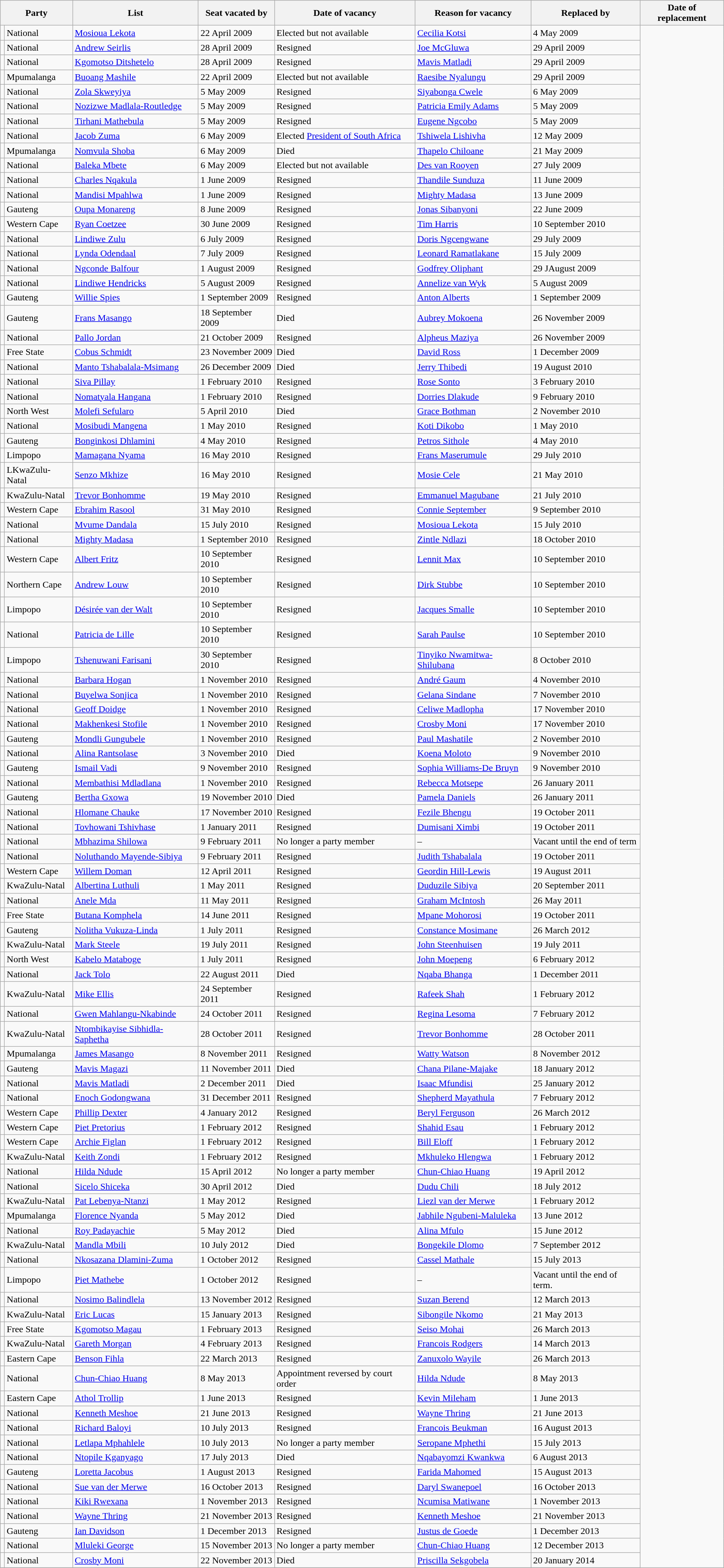<table class="wikitable sortable">
<tr>
<th colspan=2>Party</th>
<th>List</th>
<th>Seat vacated by</th>
<th>Date of vacancy</th>
<th>Reason for vacancy</th>
<th>Replaced by</th>
<th>Date of replacement</th>
</tr>
<tr>
<td></td>
<td>National</td>
<td><a href='#'>Mosioua Lekota</a></td>
<td>22 April 2009</td>
<td>Elected but not available</td>
<td><a href='#'>Cecilia Kotsi</a></td>
<td>4 May 2009</td>
</tr>
<tr>
<td></td>
<td>National</td>
<td><a href='#'>Andrew Seirlis</a></td>
<td>28 April 2009</td>
<td>Resigned</td>
<td><a href='#'>Joe McGluwa</a></td>
<td>29 April 2009</td>
</tr>
<tr>
<td></td>
<td>National</td>
<td><a href='#'>Kgomotso Ditshetelo</a></td>
<td>28 April 2009</td>
<td>Resigned</td>
<td><a href='#'>Mavis Matladi</a></td>
<td>29 April 2009</td>
</tr>
<tr>
<td></td>
<td>Mpumalanga</td>
<td><a href='#'>Buoang Mashile</a></td>
<td>22 April 2009</td>
<td>Elected but not available</td>
<td><a href='#'>Raesibe Nyalungu</a></td>
<td>29 April 2009</td>
</tr>
<tr>
<td></td>
<td>National</td>
<td><a href='#'>Zola Skweyiya</a></td>
<td>5 May 2009</td>
<td>Resigned</td>
<td><a href='#'>Siyabonga Cwele</a></td>
<td>6 May 2009</td>
</tr>
<tr>
<td></td>
<td>National</td>
<td><a href='#'>Nozizwe Madlala-Routledge</a></td>
<td>5 May 2009</td>
<td>Resigned</td>
<td><a href='#'>Patricia Emily Adams</a></td>
<td>5 May 2009</td>
</tr>
<tr>
<td></td>
<td>National</td>
<td><a href='#'>Tirhani Mathebula</a></td>
<td>5 May 2009</td>
<td>Resigned</td>
<td><a href='#'>Eugene Ngcobo</a></td>
<td>5 May 2009</td>
</tr>
<tr>
<td></td>
<td>National</td>
<td><a href='#'>Jacob Zuma</a></td>
<td>6 May 2009</td>
<td>Elected <a href='#'>President of South Africa</a></td>
<td><a href='#'>Tshiwela Lishivha</a></td>
<td>12 May 2009</td>
</tr>
<tr>
<td></td>
<td>Mpumalanga</td>
<td><a href='#'>Nomvula Shoba</a></td>
<td>6 May 2009</td>
<td>Died</td>
<td><a href='#'>Thapelo Chiloane</a></td>
<td>21 May 2009</td>
</tr>
<tr>
<td></td>
<td>National</td>
<td><a href='#'>Baleka Mbete</a></td>
<td>6 May 2009</td>
<td>Elected but not available</td>
<td><a href='#'>Des van Rooyen</a></td>
<td>27 July 2009</td>
</tr>
<tr>
<td></td>
<td>National</td>
<td><a href='#'>Charles Nqakula</a></td>
<td>1 June 2009</td>
<td>Resigned</td>
<td><a href='#'>Thandile Sunduza</a></td>
<td>11 June 2009</td>
</tr>
<tr>
<td></td>
<td>National</td>
<td><a href='#'>Mandisi Mpahlwa</a></td>
<td>1 June 2009</td>
<td>Resigned</td>
<td><a href='#'>Mighty Madasa</a></td>
<td>13 June 2009</td>
</tr>
<tr>
<td></td>
<td>Gauteng</td>
<td><a href='#'>Oupa Monareng</a></td>
<td>8 June 2009</td>
<td>Resigned</td>
<td><a href='#'>Jonas Sibanyoni</a></td>
<td>22 June 2009</td>
</tr>
<tr>
<td></td>
<td>Western Cape</td>
<td><a href='#'>Ryan Coetzee</a></td>
<td>30 June 2009</td>
<td>Resigned</td>
<td><a href='#'>Tim Harris</a></td>
<td>10 September 2010</td>
</tr>
<tr>
<td></td>
<td>National</td>
<td><a href='#'>Lindiwe Zulu</a></td>
<td>6 July 2009</td>
<td>Resigned</td>
<td><a href='#'>Doris Ngcengwane</a></td>
<td>29 July 2009</td>
</tr>
<tr>
<td></td>
<td>National</td>
<td><a href='#'>Lynda Odendaal</a></td>
<td>7 July 2009</td>
<td>Resigned</td>
<td><a href='#'>Leonard Ramatlakane</a></td>
<td>15 July 2009</td>
</tr>
<tr>
<td></td>
<td>National</td>
<td><a href='#'>Ngconde Balfour</a></td>
<td>1 August 2009</td>
<td>Resigned</td>
<td><a href='#'>Godfrey Oliphant</a></td>
<td>29 JAugust 2009</td>
</tr>
<tr>
<td></td>
<td>National</td>
<td><a href='#'>Lindiwe Hendricks</a></td>
<td>5 August 2009</td>
<td>Resigned</td>
<td><a href='#'>Annelize van Wyk</a></td>
<td>5 August 2009</td>
</tr>
<tr>
<td></td>
<td>Gauteng</td>
<td><a href='#'>Willie Spies</a></td>
<td>1 September 2009</td>
<td>Resigned</td>
<td><a href='#'>Anton Alberts</a></td>
<td>1 September 2009</td>
</tr>
<tr>
<td></td>
<td>Gauteng</td>
<td><a href='#'>Frans Masango</a></td>
<td>18 September 2009</td>
<td>Died</td>
<td><a href='#'>Aubrey Mokoena</a></td>
<td>26 November 2009</td>
</tr>
<tr>
<td></td>
<td>National</td>
<td><a href='#'>Pallo Jordan</a></td>
<td>21 October 2009</td>
<td>Resigned</td>
<td><a href='#'>Alpheus Maziya</a></td>
<td>26 November 2009</td>
</tr>
<tr>
<td></td>
<td>Free State</td>
<td><a href='#'>Cobus Schmidt</a></td>
<td>23 November 2009</td>
<td>Died</td>
<td><a href='#'>David Ross</a></td>
<td>1 December 2009</td>
</tr>
<tr>
<td></td>
<td>National</td>
<td><a href='#'>Manto Tshabalala-Msimang</a></td>
<td>26 December 2009</td>
<td>Died</td>
<td><a href='#'>Jerry Thibedi</a></td>
<td>19 August 2010</td>
</tr>
<tr>
<td></td>
<td>National</td>
<td><a href='#'>Siva Pillay</a></td>
<td>1 February 2010</td>
<td>Resigned</td>
<td><a href='#'>Rose Sonto</a></td>
<td>3 February 2010</td>
</tr>
<tr>
<td></td>
<td>National</td>
<td><a href='#'>Nomatyala Hangana</a></td>
<td>1 February 2010</td>
<td>Resigned</td>
<td><a href='#'>Dorries Dlakude</a></td>
<td>9 February 2010</td>
</tr>
<tr>
<td></td>
<td>North West</td>
<td><a href='#'>Molefi Sefularo</a></td>
<td>5 April 2010</td>
<td>Died</td>
<td><a href='#'>Grace Bothman</a></td>
<td>2 November 2010</td>
</tr>
<tr>
<td></td>
<td>National</td>
<td><a href='#'>Mosibudi Mangena</a></td>
<td>1 May 2010</td>
<td>Resigned</td>
<td><a href='#'>Koti Dikobo</a></td>
<td>1 May 2010</td>
</tr>
<tr>
<td></td>
<td>Gauteng</td>
<td><a href='#'>Bonginkosi Dhlamini</a></td>
<td>4 May 2010</td>
<td>Resigned</td>
<td><a href='#'>Petros Sithole</a></td>
<td>4 May 2010</td>
</tr>
<tr>
<td></td>
<td>Limpopo</td>
<td><a href='#'>Mamagana Nyama</a></td>
<td>16 May 2010</td>
<td>Resigned</td>
<td><a href='#'>Frans Maserumule</a></td>
<td>29 July 2010</td>
</tr>
<tr>
<td></td>
<td>LKwaZulu-Natal</td>
<td><a href='#'>Senzo Mkhize</a></td>
<td>16 May 2010</td>
<td>Resigned</td>
<td><a href='#'>Mosie Cele</a></td>
<td>21 May 2010</td>
</tr>
<tr>
<td></td>
<td>KwaZulu-Natal</td>
<td><a href='#'>Trevor Bonhomme</a></td>
<td>19 May 2010</td>
<td>Resigned</td>
<td><a href='#'>Emmanuel Magubane</a></td>
<td>21 July 2010</td>
</tr>
<tr>
<td></td>
<td>Western Cape</td>
<td><a href='#'>Ebrahim Rasool</a></td>
<td>31 May 2010</td>
<td>Resigned</td>
<td><a href='#'>Connie September</a></td>
<td>9 September 2010</td>
</tr>
<tr>
<td></td>
<td>National</td>
<td><a href='#'>Mvume Dandala</a></td>
<td>15 July 2010</td>
<td>Resigned</td>
<td><a href='#'>Mosioua Lekota</a></td>
<td>15 July 2010</td>
</tr>
<tr>
<td></td>
<td>National</td>
<td><a href='#'>Mighty Madasa</a></td>
<td>1 September 2010</td>
<td>Resigned</td>
<td><a href='#'>Zintle Ndlazi</a></td>
<td>18 October 2010</td>
</tr>
<tr>
<td></td>
<td>Western Cape</td>
<td><a href='#'>Albert Fritz</a></td>
<td>10 September 2010</td>
<td>Resigned</td>
<td><a href='#'>Lennit Max</a></td>
<td>10 September 2010</td>
</tr>
<tr>
<td></td>
<td>Northern Cape</td>
<td><a href='#'>Andrew Louw</a></td>
<td>10 September 2010</td>
<td>Resigned</td>
<td><a href='#'>Dirk Stubbe</a></td>
<td>10 September 2010</td>
</tr>
<tr>
<td></td>
<td>Limpopo</td>
<td><a href='#'>Désirée van der Walt</a></td>
<td>10 September 2010</td>
<td>Resigned</td>
<td><a href='#'>Jacques Smalle</a></td>
<td>10 September 2010</td>
</tr>
<tr>
<td></td>
<td>National</td>
<td><a href='#'>Patricia de Lille</a></td>
<td>10 September 2010</td>
<td>Resigned</td>
<td><a href='#'>Sarah Paulse</a></td>
<td>10 September 2010</td>
</tr>
<tr>
<td></td>
<td>Limpopo</td>
<td><a href='#'>Tshenuwani Farisani</a></td>
<td>30 September 2010</td>
<td>Resigned</td>
<td><a href='#'>Tinyiko Nwamitwa-Shilubana</a></td>
<td>8 October 2010</td>
</tr>
<tr>
<td></td>
<td>National</td>
<td><a href='#'>Barbara Hogan</a></td>
<td>1 November 2010</td>
<td>Resigned</td>
<td><a href='#'>André Gaum</a></td>
<td>4 November 2010</td>
</tr>
<tr>
<td></td>
<td>National</td>
<td><a href='#'>Buyelwa Sonjica</a></td>
<td>1 November 2010</td>
<td>Resigned</td>
<td><a href='#'>Gelana Sindane</a></td>
<td>7 November 2010</td>
</tr>
<tr>
<td></td>
<td>National</td>
<td><a href='#'>Geoff Doidge</a></td>
<td>1 November 2010</td>
<td>Resigned</td>
<td><a href='#'>Celiwe Madlopha</a></td>
<td>17 November 2010</td>
</tr>
<tr>
<td></td>
<td>National</td>
<td><a href='#'>Makhenkesi Stofile</a></td>
<td>1 November 2010</td>
<td>Resigned</td>
<td><a href='#'>Crosby Moni</a></td>
<td>17 November 2010</td>
</tr>
<tr>
<td></td>
<td>Gauteng</td>
<td><a href='#'>Mondli Gungubele</a></td>
<td>1 November 2010</td>
<td>Resigned</td>
<td><a href='#'>Paul Mashatile</a></td>
<td>2 November 2010</td>
</tr>
<tr>
<td></td>
<td>National</td>
<td><a href='#'>Alina Rantsolase</a></td>
<td>3 November 2010</td>
<td>Died</td>
<td><a href='#'>Koena Moloto</a></td>
<td>9 November 2010</td>
</tr>
<tr>
<td></td>
<td>Gauteng</td>
<td><a href='#'>Ismail Vadi</a></td>
<td>9 November 2010</td>
<td>Resigned</td>
<td><a href='#'>Sophia Williams-De Bruyn</a></td>
<td>9 November 2010</td>
</tr>
<tr>
<td></td>
<td>National</td>
<td><a href='#'>Membathisi Mdladlana</a></td>
<td>1 November 2010</td>
<td>Resigned</td>
<td><a href='#'>Rebecca Motsepe</a></td>
<td>26 January 2011</td>
</tr>
<tr>
<td></td>
<td>Gauteng</td>
<td><a href='#'>Bertha Gxowa</a></td>
<td>19 November 2010</td>
<td>Died</td>
<td><a href='#'>Pamela Daniels</a></td>
<td>26 January 2011</td>
</tr>
<tr>
<td></td>
<td>National</td>
<td><a href='#'>Hlomane Chauke</a></td>
<td>17 November 2010</td>
<td>Resigned</td>
<td><a href='#'>Fezile Bhengu</a></td>
<td>19 October 2011</td>
</tr>
<tr>
<td></td>
<td>National</td>
<td><a href='#'>Tovhowani Tshivhase</a></td>
<td>1 January 2011</td>
<td>Resigned</td>
<td><a href='#'>Dumisani Ximbi</a></td>
<td>19 October 2011</td>
</tr>
<tr>
<td></td>
<td>National</td>
<td><a href='#'>Mbhazima Shilowa</a></td>
<td>9 February 2011</td>
<td>No longer a party member</td>
<td>–</td>
<td>Vacant until the end of term</td>
</tr>
<tr>
<td></td>
<td>National</td>
<td><a href='#'>Noluthando Mayende-Sibiya</a></td>
<td>9 February 2011</td>
<td>Resigned</td>
<td><a href='#'>Judith Tshabalala</a></td>
<td>19 October 2011</td>
</tr>
<tr>
<td></td>
<td>Western Cape</td>
<td><a href='#'>Willem Doman</a></td>
<td>12 April 2011</td>
<td>Resigned</td>
<td><a href='#'>Geordin Hill-Lewis</a></td>
<td>19 August 2011</td>
</tr>
<tr>
<td></td>
<td>KwaZulu-Natal</td>
<td><a href='#'>Albertina Luthuli</a></td>
<td>1 May 2011</td>
<td>Resigned</td>
<td><a href='#'>Duduzile Sibiya</a></td>
<td>20 September 2011</td>
</tr>
<tr>
<td></td>
<td>National</td>
<td><a href='#'>Anele Mda</a></td>
<td>11 May 2011</td>
<td>Resigned</td>
<td><a href='#'>Graham McIntosh</a></td>
<td>26 May 2011</td>
</tr>
<tr>
<td></td>
<td>Free State</td>
<td><a href='#'>Butana Komphela</a></td>
<td>14 June 2011</td>
<td>Resigned</td>
<td><a href='#'>Mpane Mohorosi</a></td>
<td>19 October 2011</td>
</tr>
<tr>
<td></td>
<td>Gauteng</td>
<td><a href='#'>Nolitha Vukuza-Linda</a></td>
<td>1 July 2011</td>
<td>Resigned</td>
<td><a href='#'>Constance Mosimane</a></td>
<td>26 March 2012</td>
</tr>
<tr>
<td></td>
<td>KwaZulu-Natal</td>
<td><a href='#'>Mark Steele</a></td>
<td>19 July 2011</td>
<td>Resigned</td>
<td><a href='#'>John Steenhuisen</a></td>
<td>19 July 2011</td>
</tr>
<tr>
<td></td>
<td>North West</td>
<td><a href='#'>Kabelo Mataboge</a></td>
<td>1 July 2011</td>
<td>Resigned</td>
<td><a href='#'>John Moepeng</a></td>
<td>6 February 2012</td>
</tr>
<tr>
<td></td>
<td>National</td>
<td><a href='#'>Jack Tolo</a></td>
<td>22 August 2011</td>
<td>Died</td>
<td><a href='#'>Nqaba Bhanga</a></td>
<td>1 December 2011</td>
</tr>
<tr>
<td></td>
<td>KwaZulu-Natal</td>
<td><a href='#'>Mike Ellis</a></td>
<td>24 September 2011</td>
<td>Resigned</td>
<td><a href='#'>Rafeek Shah</a></td>
<td>1 February 2012</td>
</tr>
<tr>
<td></td>
<td>National</td>
<td><a href='#'>Gwen Mahlangu-Nkabinde</a></td>
<td>24 October 2011</td>
<td>Resigned</td>
<td><a href='#'>Regina Lesoma</a></td>
<td>7 February 2012</td>
</tr>
<tr>
<td></td>
<td>KwaZulu-Natal</td>
<td><a href='#'>Ntombikayise Sibhidla-Saphetha</a></td>
<td>28 October 2011</td>
<td>Resigned</td>
<td><a href='#'>Trevor Bonhomme</a></td>
<td>28 October 2011</td>
</tr>
<tr>
<td></td>
<td>Mpumalanga</td>
<td><a href='#'>James Masango</a></td>
<td>8 November 2011</td>
<td>Resigned</td>
<td><a href='#'>Watty Watson</a></td>
<td>8 November 2012</td>
</tr>
<tr>
<td></td>
<td>Gauteng</td>
<td><a href='#'>Mavis Magazi</a></td>
<td>11 November 2011</td>
<td>Died</td>
<td><a href='#'>Chana Pilane-Majake</a></td>
<td>18 January 2012</td>
</tr>
<tr>
<td></td>
<td>National</td>
<td><a href='#'>Mavis Matladi</a></td>
<td>2 December 2011</td>
<td>Died</td>
<td><a href='#'>Isaac Mfundisi</a></td>
<td>25 January 2012</td>
</tr>
<tr>
<td></td>
<td>National</td>
<td><a href='#'>Enoch Godongwana</a></td>
<td>31 December 2011</td>
<td>Resigned</td>
<td><a href='#'>Shepherd Mayathula</a></td>
<td>7 February 2012</td>
</tr>
<tr>
<td></td>
<td>Western Cape</td>
<td><a href='#'>Phillip Dexter</a></td>
<td>4 January 2012</td>
<td>Resigned</td>
<td><a href='#'>Beryl Ferguson</a></td>
<td>26 March 2012</td>
</tr>
<tr>
<td></td>
<td>Western Cape</td>
<td><a href='#'>Piet Pretorius</a></td>
<td>1 February 2012</td>
<td>Resigned</td>
<td><a href='#'>Shahid Esau</a></td>
<td>1 February  2012</td>
</tr>
<tr>
<td></td>
<td>Western Cape</td>
<td><a href='#'>Archie Figlan</a></td>
<td>1 February 2012</td>
<td>Resigned</td>
<td><a href='#'>Bill Eloff</a></td>
<td>1 February 2012</td>
</tr>
<tr>
<td></td>
<td>KwaZulu-Natal</td>
<td><a href='#'>Keith Zondi</a></td>
<td>1 February 2012</td>
<td>Resigned</td>
<td><a href='#'>Mkhuleko Hlengwa</a></td>
<td>1 February 2012</td>
</tr>
<tr>
<td></td>
<td>National</td>
<td><a href='#'>Hilda Ndude</a></td>
<td>15 April 2012</td>
<td>No longer a party member</td>
<td><a href='#'>Chun-Chiao Huang</a></td>
<td>19 April 2012</td>
</tr>
<tr>
<td></td>
<td>National</td>
<td><a href='#'>Sicelo Shiceka</a></td>
<td>30 April 2012</td>
<td>Died</td>
<td><a href='#'>Dudu Chili</a></td>
<td>18 July 2012</td>
</tr>
<tr>
<td></td>
<td>KwaZulu-Natal</td>
<td><a href='#'>Pat Lebenya-Ntanzi</a></td>
<td>1 May 2012</td>
<td>Resigned</td>
<td><a href='#'>Liezl van der Merwe</a></td>
<td>1 February 2012</td>
</tr>
<tr>
<td></td>
<td>Mpumalanga</td>
<td><a href='#'>Florence Nyanda</a></td>
<td>5 May 2012</td>
<td>Died</td>
<td><a href='#'>Jabhile Ngubeni-Maluleka</a></td>
<td>13 June 2012</td>
</tr>
<tr>
<td></td>
<td>National</td>
<td><a href='#'>Roy Padayachie</a></td>
<td>5 May 2012</td>
<td>Died</td>
<td><a href='#'>Alina Mfulo</a></td>
<td>15 June 2012</td>
</tr>
<tr>
<td></td>
<td>KwaZulu-Natal</td>
<td><a href='#'>Mandla Mbili</a></td>
<td>10 July 2012</td>
<td>Died</td>
<td><a href='#'>Bongekile Dlomo</a></td>
<td>7 September 2012</td>
</tr>
<tr>
<td></td>
<td>National</td>
<td><a href='#'>Nkosazana Dlamini-Zuma</a></td>
<td>1 October 2012</td>
<td>Resigned</td>
<td><a href='#'>Cassel Mathale</a></td>
<td>15 July 2013</td>
</tr>
<tr>
<td></td>
<td>Limpopo</td>
<td><a href='#'>Piet Mathebe</a></td>
<td>1 October 2012</td>
<td>Resigned</td>
<td>–</td>
<td>Vacant until the end of term.</td>
</tr>
<tr>
<td></td>
<td>National</td>
<td><a href='#'>Nosimo Balindlela</a></td>
<td>13 November 2012</td>
<td>Resigned</td>
<td><a href='#'>Suzan Berend</a></td>
<td>12 March 2013</td>
</tr>
<tr>
<td></td>
<td>KwaZulu-Natal</td>
<td><a href='#'>Eric Lucas</a></td>
<td>15 January 2013</td>
<td>Resigned</td>
<td><a href='#'>Sibongile Nkomo</a></td>
<td>21 May 2013</td>
</tr>
<tr>
<td></td>
<td>Free State</td>
<td><a href='#'>Kgomotso Magau</a></td>
<td>1 February 2013</td>
<td>Resigned</td>
<td><a href='#'>Seiso Mohai</a></td>
<td>26 March 2013</td>
</tr>
<tr>
<td></td>
<td>KwaZulu-Natal</td>
<td><a href='#'>Gareth Morgan</a></td>
<td>4 February 2013</td>
<td>Resigned</td>
<td><a href='#'>Francois Rodgers</a></td>
<td>14 March 2013</td>
</tr>
<tr>
<td></td>
<td>Eastern Cape</td>
<td><a href='#'>Benson Fihla</a></td>
<td>22 March 2013</td>
<td>Resigned</td>
<td><a href='#'>Zanuxolo Wayile</a></td>
<td>26 March 2013</td>
</tr>
<tr>
<td></td>
<td>National</td>
<td><a href='#'>Chun-Chiao Huang</a></td>
<td>8 May 2013</td>
<td>Appointment reversed by court order</td>
<td><a href='#'>Hilda Ndude</a></td>
<td>8 May 2013</td>
</tr>
<tr>
<td></td>
<td>Eastern Cape</td>
<td><a href='#'>Athol Trollip</a></td>
<td>1 June 2013</td>
<td>Resigned</td>
<td><a href='#'>Kevin Mileham</a></td>
<td>1 June 2013</td>
</tr>
<tr>
<td></td>
<td>National</td>
<td><a href='#'>Kenneth Meshoe</a></td>
<td>21 June 2013</td>
<td>Resigned</td>
<td><a href='#'>Wayne Thring</a></td>
<td>21 June 2013</td>
</tr>
<tr>
<td></td>
<td>National</td>
<td><a href='#'>Richard Baloyi</a></td>
<td>10 July 2013</td>
<td>Resigned</td>
<td><a href='#'>Francois Beukman</a></td>
<td>16 August 2013</td>
</tr>
<tr>
<td></td>
<td>National</td>
<td><a href='#'>Letlapa Mphahlele</a></td>
<td>10 July 2013</td>
<td>No longer a party member</td>
<td><a href='#'>Seropane Mphethi</a></td>
<td>15 July 2013</td>
</tr>
<tr>
<td></td>
<td>National</td>
<td><a href='#'>Ntopile Kganyago</a></td>
<td>17 July 2013</td>
<td>Died</td>
<td><a href='#'>Nqabayomzi Kwankwa</a></td>
<td>6 August 2013</td>
</tr>
<tr>
<td></td>
<td>Gauteng</td>
<td><a href='#'>Loretta Jacobus</a></td>
<td>1 August 2013</td>
<td>Resigned</td>
<td><a href='#'>Farida Mahomed</a></td>
<td>15 August 2013</td>
</tr>
<tr>
<td></td>
<td>National</td>
<td><a href='#'>Sue van der Merwe</a></td>
<td>16 October 2013</td>
<td>Resigned</td>
<td><a href='#'>Daryl Swanepoel</a></td>
<td>16 October 2013</td>
</tr>
<tr>
<td></td>
<td>National</td>
<td><a href='#'>Kiki Rwexana</a></td>
<td>1 November 2013</td>
<td>Resigned</td>
<td><a href='#'>Ncumisa Matiwane</a></td>
<td>1 November 2013</td>
</tr>
<tr>
<td></td>
<td>National</td>
<td><a href='#'>Wayne Thring</a></td>
<td>21 November 2013</td>
<td>Resigned</td>
<td><a href='#'>Kenneth Meshoe</a></td>
<td>21 November 2013</td>
</tr>
<tr>
<td></td>
<td>Gauteng</td>
<td><a href='#'>Ian Davidson</a></td>
<td>1 December 2013</td>
<td>Resigned</td>
<td><a href='#'>Justus de Goede</a></td>
<td>1 December 2013</td>
</tr>
<tr>
<td></td>
<td>National</td>
<td><a href='#'>Mluleki George</a></td>
<td>15 November 2013</td>
<td>No longer a party member</td>
<td><a href='#'>Chun-Chiao Huang</a></td>
<td>12 December 2013</td>
</tr>
<tr>
<td></td>
<td>National</td>
<td><a href='#'>Crosby Moni</a></td>
<td>22 November 2013</td>
<td>Died</td>
<td><a href='#'>Priscilla Sekgobela</a></td>
<td>20 January 2014</td>
</tr>
<tr>
</tr>
</table>
